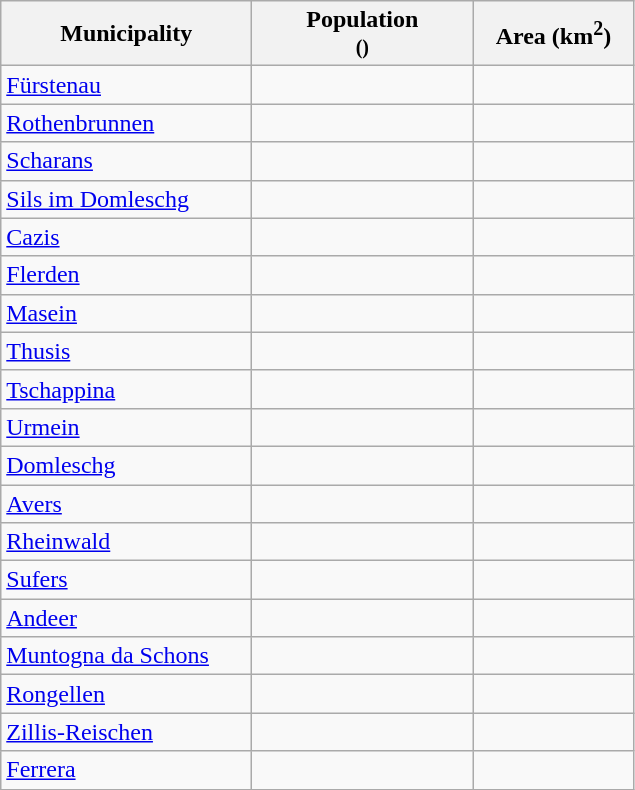<table class="wikitable">
<tr>
<th width="160">Municipality</th>
<th width="140">Population <br><small>()</small></th>
<th width="100">Area (km<sup>2</sup>)</th>
</tr>
<tr>
<td><a href='#'>Fürstenau</a></td>
<td align="center"></td>
<td align="center"></td>
</tr>
<tr>
<td><a href='#'>Rothenbrunnen</a></td>
<td align="center"></td>
<td align="center"></td>
</tr>
<tr>
<td><a href='#'>Scharans</a></td>
<td align="center"></td>
<td align="center"></td>
</tr>
<tr>
<td><a href='#'>Sils im Domleschg</a></td>
<td align="center"></td>
<td align="center"></td>
</tr>
<tr>
<td><a href='#'>Cazis</a></td>
<td align="center"></td>
<td align="center"></td>
</tr>
<tr>
<td><a href='#'>Flerden</a></td>
<td align="center"></td>
<td align="center"></td>
</tr>
<tr>
<td><a href='#'>Masein</a></td>
<td align="center"></td>
<td align="center"></td>
</tr>
<tr>
<td><a href='#'>Thusis</a></td>
<td align="center"></td>
<td align="center"></td>
</tr>
<tr>
<td><a href='#'>Tschappina</a></td>
<td align="center"></td>
<td align="center"></td>
</tr>
<tr>
<td><a href='#'>Urmein</a></td>
<td align="center"></td>
<td align="center"></td>
</tr>
<tr>
<td><a href='#'>Domleschg</a></td>
<td align="center"></td>
<td align="center"></td>
</tr>
<tr>
<td><a href='#'>Avers</a></td>
<td align="center"></td>
<td align="center"></td>
</tr>
<tr>
<td><a href='#'>Rheinwald</a></td>
<td align="center"></td>
<td align="center"></td>
</tr>
<tr>
<td><a href='#'>Sufers</a></td>
<td align="center"></td>
<td align="center"></td>
</tr>
<tr>
<td><a href='#'>Andeer</a></td>
<td align="center"></td>
<td align="center"></td>
</tr>
<tr>
<td><a href='#'>Muntogna da Schons</a></td>
<td align="center"></td>
<td align="center"></td>
</tr>
<tr>
<td><a href='#'>Rongellen</a></td>
<td align="center"></td>
<td align="center"></td>
</tr>
<tr>
<td><a href='#'>Zillis-Reischen</a></td>
<td align="center"></td>
<td align="center"></td>
</tr>
<tr>
<td><a href='#'>Ferrera</a></td>
<td align="center"></td>
<td align="center"></td>
</tr>
</table>
